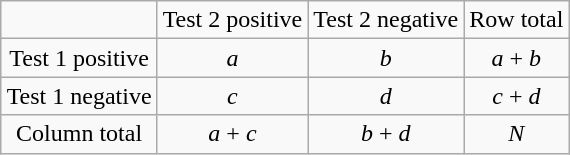<table class="wikitable" style="text-align:center; margin:1em auto;">
<tr>
<td></td>
<td>Test 2 positive</td>
<td>Test 2 negative</td>
<td>Row total</td>
</tr>
<tr>
<td>Test 1 positive</td>
<td><em>a</em></td>
<td><em>b</em></td>
<td><em>a</em> + <em>b</em></td>
</tr>
<tr>
<td>Test 1 negative</td>
<td><em>c</em></td>
<td><em>d</em></td>
<td><em>c</em> + <em>d</em></td>
</tr>
<tr>
<td>Column total</td>
<td><em>a</em> + <em>c</em></td>
<td><em>b</em> + <em>d</em></td>
<td><em>N</em></td>
</tr>
</table>
